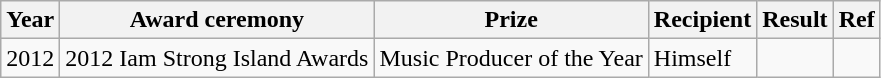<table class ="wikitable">
<tr>
<th>Year</th>
<th>Award ceremony</th>
<th>Prize</th>
<th>Recipient</th>
<th>Result</th>
<th>Ref</th>
</tr>
<tr>
<td>2012</td>
<td>2012 Iam Strong Island Awards</td>
<td>Music Producer of the Year</td>
<td>Himself</td>
<td></td>
<td></td>
</tr>
</table>
